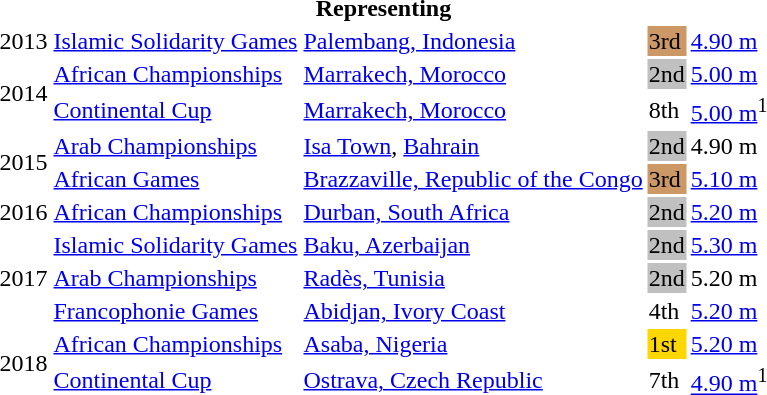<table>
<tr>
<th colspan="5">Representing </th>
</tr>
<tr>
<td>2013</td>
<td><a href='#'>Islamic Solidarity Games</a></td>
<td><a href='#'>Palembang, Indonesia</a></td>
<td bgcolor=cc9966>3rd</td>
<td><a href='#'>4.90 m</a></td>
</tr>
<tr>
<td rowspan=2>2014</td>
<td><a href='#'>African Championships</a></td>
<td><a href='#'>Marrakech, Morocco</a></td>
<td bgcolor=silver>2nd</td>
<td><a href='#'>5.00 m</a></td>
</tr>
<tr>
<td><a href='#'>Continental Cup</a></td>
<td><a href='#'>Marrakech, Morocco</a></td>
<td>8th</td>
<td><a href='#'>5.00 m</a><sup>1</sup></td>
</tr>
<tr>
<td rowspan=2>2015</td>
<td><a href='#'>Arab Championships</a></td>
<td><a href='#'>Isa Town</a>, <a href='#'>Bahrain</a></td>
<td bgcolor=silver>2nd</td>
<td>4.90 m</td>
</tr>
<tr>
<td><a href='#'>African Games</a></td>
<td><a href='#'>Brazzaville, Republic of the Congo</a></td>
<td bgcolor=cc9966>3rd</td>
<td><a href='#'>5.10 m</a></td>
</tr>
<tr>
<td>2016</td>
<td><a href='#'>African Championships</a></td>
<td><a href='#'>Durban, South Africa</a></td>
<td bgcolor=silver>2nd</td>
<td><a href='#'>5.20 m</a></td>
</tr>
<tr>
<td rowspan=3>2017</td>
<td><a href='#'>Islamic Solidarity Games</a></td>
<td><a href='#'>Baku, Azerbaijan</a></td>
<td bgcolor=silver>2nd</td>
<td><a href='#'>5.30 m</a></td>
</tr>
<tr>
<td><a href='#'>Arab Championships</a></td>
<td><a href='#'>Radès, Tunisia</a></td>
<td bgcolor=silver>2nd</td>
<td>5.20 m</td>
</tr>
<tr>
<td><a href='#'>Francophonie Games</a></td>
<td><a href='#'>Abidjan, Ivory Coast</a></td>
<td>4th</td>
<td><a href='#'>5.20 m</a></td>
</tr>
<tr>
<td rowspan=2>2018</td>
<td><a href='#'>African Championships</a></td>
<td><a href='#'>Asaba, Nigeria</a></td>
<td bgcolor=gold>1st</td>
<td><a href='#'>5.20 m</a></td>
</tr>
<tr>
<td><a href='#'>Continental Cup</a></td>
<td><a href='#'>Ostrava, Czech Republic</a></td>
<td>7th</td>
<td><a href='#'>4.90 m</a><sup>1</sup></td>
</tr>
</table>
